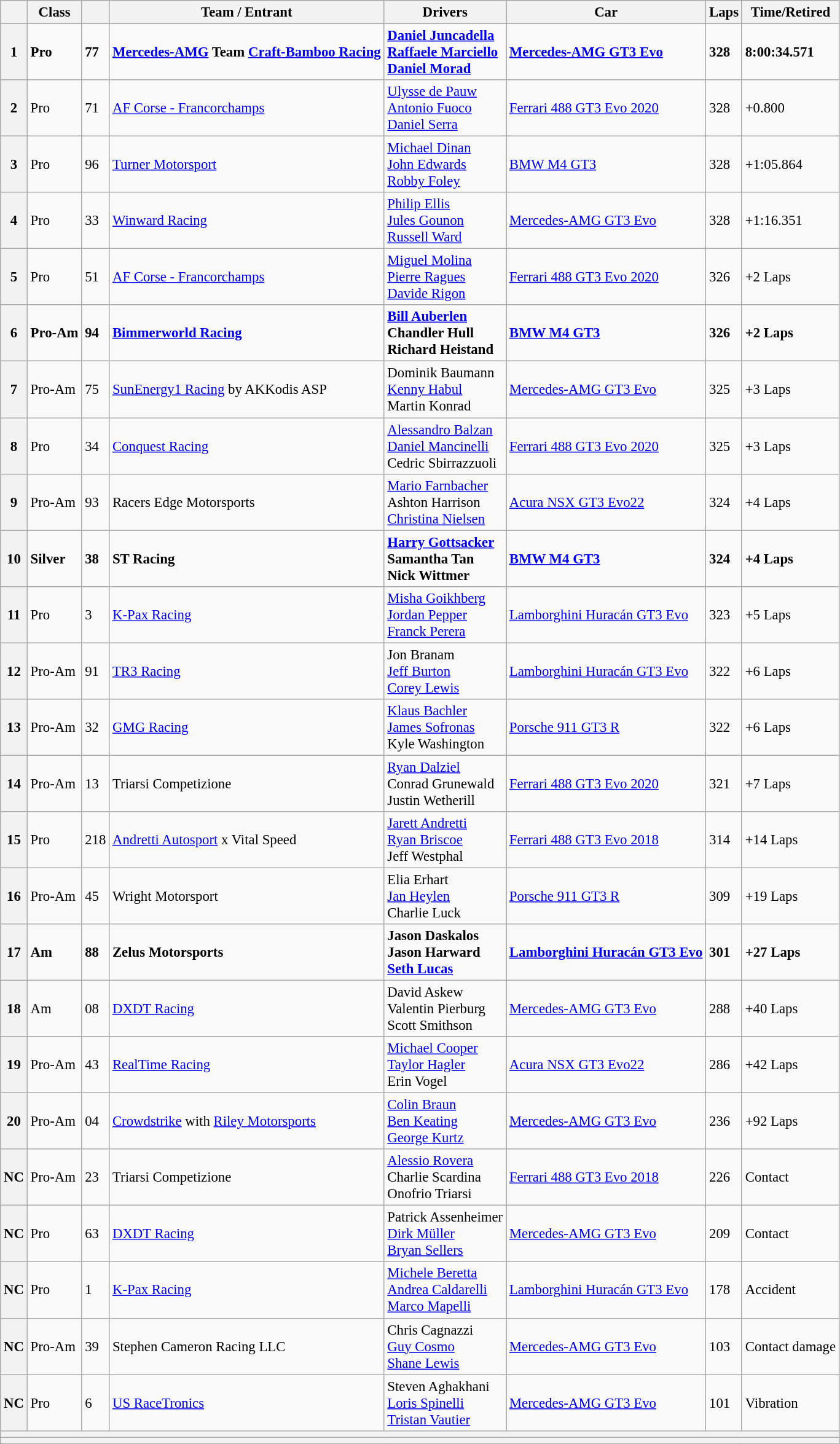<table class="wikitable" style="font-size: 95%;">
<tr>
<th></th>
<th>Class</th>
<th></th>
<th>Team / Entrant</th>
<th>Drivers</th>
<th>Car</th>
<th>Laps</th>
<th>Time/Retired</th>
</tr>
<tr style="font-weight: bold">
<th>1</th>
<td>Pro</td>
<td>77</td>
<td> <a href='#'>Mercedes-AMG</a> Team <a href='#'>Craft-Bamboo Racing</a></td>
<td> <a href='#'>Daniel Juncadella</a><br> <a href='#'>Raffaele Marciello</a><br> <a href='#'>Daniel Morad</a></td>
<td><a href='#'>Mercedes-AMG GT3 Evo</a></td>
<td>328</td>
<td>8:00:34.571</td>
</tr>
<tr>
<th>2</th>
<td>Pro</td>
<td>71</td>
<td> <a href='#'>AF Corse - Francorchamps</a></td>
<td> <a href='#'>Ulysse de Pauw</a><br> <a href='#'>Antonio Fuoco</a><br> <a href='#'>Daniel Serra</a></td>
<td><a href='#'>Ferrari 488 GT3 Evo 2020</a></td>
<td>328</td>
<td>+0.800</td>
</tr>
<tr>
<th>3</th>
<td>Pro</td>
<td>96</td>
<td> <a href='#'>Turner Motorsport</a></td>
<td> <a href='#'>Michael Dinan</a><br> <a href='#'>John Edwards</a><br> <a href='#'>Robby Foley</a></td>
<td><a href='#'>BMW M4 GT3</a></td>
<td>328</td>
<td>+1:05.864</td>
</tr>
<tr>
<th>4</th>
<td>Pro</td>
<td>33</td>
<td> <a href='#'>Winward Racing</a></td>
<td> <a href='#'>Philip Ellis</a><br> <a href='#'>Jules Gounon</a><br> <a href='#'>Russell Ward</a></td>
<td><a href='#'>Mercedes-AMG GT3 Evo</a></td>
<td>328</td>
<td>+1:16.351</td>
</tr>
<tr>
<th>5</th>
<td>Pro</td>
<td>51</td>
<td> <a href='#'>AF Corse - Francorchamps</a></td>
<td> <a href='#'>Miguel Molina</a><br> <a href='#'>Pierre Ragues</a><br> <a href='#'>Davide Rigon</a></td>
<td><a href='#'>Ferrari 488 GT3 Evo 2020</a></td>
<td>326</td>
<td>+2 Laps</td>
</tr>
<tr style="font-weight: bold">
<th>6</th>
<td>Pro-Am</td>
<td>94</td>
<td> <a href='#'>Bimmerworld Racing</a></td>
<td> <a href='#'>Bill Auberlen</a><br> Chandler Hull<br> Richard Heistand</td>
<td><a href='#'>BMW M4 GT3</a></td>
<td>326</td>
<td>+2 Laps</td>
</tr>
<tr>
<th>7</th>
<td>Pro-Am</td>
<td>75</td>
<td> <a href='#'>SunEnergy1 Racing</a> by AKKodis ASP</td>
<td> Dominik Baumann<br> <a href='#'>Kenny Habul</a><br> Martin Konrad</td>
<td><a href='#'>Mercedes-AMG GT3 Evo</a></td>
<td>325</td>
<td>+3 Laps</td>
</tr>
<tr>
<th>8</th>
<td>Pro</td>
<td>34</td>
<td> <a href='#'>Conquest Racing</a></td>
<td> <a href='#'>Alessandro Balzan</a><br> <a href='#'>Daniel Mancinelli</a><br> Cedric Sbirrazzuoli</td>
<td><a href='#'>Ferrari 488 GT3 Evo 2020</a></td>
<td>325</td>
<td>+3 Laps</td>
</tr>
<tr>
<th>9</th>
<td>Pro-Am</td>
<td>93</td>
<td> Racers Edge Motorsports</td>
<td> <a href='#'>Mario Farnbacher</a><br> Ashton Harrison<br> <a href='#'>Christina Nielsen</a></td>
<td><a href='#'>Acura NSX GT3 Evo22</a></td>
<td>324</td>
<td>+4 Laps</td>
</tr>
<tr style="font-weight: bold">
<th>10</th>
<td>Silver</td>
<td>38</td>
<td> ST Racing</td>
<td> <a href='#'>Harry Gottsacker</a><br> Samantha Tan<br> Nick Wittmer</td>
<td><a href='#'>BMW M4 GT3</a></td>
<td>324</td>
<td>+4 Laps</td>
</tr>
<tr>
<th>11</th>
<td>Pro</td>
<td>3</td>
<td> <a href='#'>K-Pax Racing</a></td>
<td> <a href='#'>Misha Goikhberg</a><br> <a href='#'>Jordan Pepper</a><br> <a href='#'>Franck Perera</a></td>
<td><a href='#'>Lamborghini Huracán GT3 Evo</a></td>
<td>323</td>
<td>+5 Laps</td>
</tr>
<tr>
<th>12</th>
<td>Pro-Am</td>
<td>91</td>
<td> <a href='#'>TR3 Racing</a></td>
<td> Jon Branam<br> <a href='#'>Jeff Burton</a><br> <a href='#'>Corey Lewis</a></td>
<td><a href='#'>Lamborghini Huracán GT3 Evo</a></td>
<td>322</td>
<td>+6 Laps</td>
</tr>
<tr>
<th>13</th>
<td>Pro-Am</td>
<td>32</td>
<td> <a href='#'>GMG Racing</a></td>
<td> <a href='#'>Klaus Bachler</a><br> <a href='#'>James Sofronas</a><br> Kyle Washington</td>
<td><a href='#'>Porsche 911 GT3 R</a></td>
<td>322</td>
<td>+6 Laps</td>
</tr>
<tr>
<th>14</th>
<td>Pro-Am</td>
<td>13</td>
<td> Triarsi Competizione</td>
<td> <a href='#'>Ryan Dalziel</a><br> Conrad Grunewald<br> Justin Wetherill</td>
<td><a href='#'>Ferrari 488 GT3 Evo 2020</a></td>
<td>321</td>
<td>+7 Laps</td>
</tr>
<tr>
<th>15</th>
<td>Pro</td>
<td>218</td>
<td> <a href='#'>Andretti Autosport</a> x Vital Speed</td>
<td> <a href='#'>Jarett Andretti</a><br> <a href='#'>Ryan Briscoe</a><br> Jeff Westphal</td>
<td><a href='#'>Ferrari 488 GT3 Evo 2018</a></td>
<td>314</td>
<td>+14 Laps</td>
</tr>
<tr>
<th>16</th>
<td>Pro-Am</td>
<td>45</td>
<td> Wright Motorsport</td>
<td> Elia Erhart<br> <a href='#'>Jan Heylen</a><br> Charlie Luck</td>
<td><a href='#'>Porsche 911 GT3 R</a></td>
<td>309</td>
<td>+19 Laps</td>
</tr>
<tr style="font-weight: bold">
<th>17</th>
<td>Am</td>
<td>88</td>
<td> Zelus Motorsports</td>
<td> Jason Daskalos<br> Jason Harward<br> <a href='#'>Seth Lucas</a></td>
<td><a href='#'>Lamborghini Huracán GT3 Evo</a></td>
<td>301</td>
<td>+27 Laps</td>
</tr>
<tr>
<th>18</th>
<td>Am</td>
<td>08</td>
<td> <a href='#'>DXDT Racing</a></td>
<td> David Askew<br> Valentin Pierburg<br> Scott Smithson</td>
<td><a href='#'>Mercedes-AMG GT3 Evo</a></td>
<td>288</td>
<td>+40 Laps</td>
</tr>
<tr>
<th>19</th>
<td>Pro-Am</td>
<td>43</td>
<td> <a href='#'>RealTime Racing</a></td>
<td> <a href='#'>Michael Cooper</a><br> <a href='#'>Taylor Hagler</a><br> Erin Vogel</td>
<td><a href='#'>Acura NSX GT3 Evo22</a></td>
<td>286</td>
<td>+42 Laps</td>
</tr>
<tr>
<th>20</th>
<td>Pro-Am</td>
<td>04</td>
<td> <a href='#'>Crowdstrike</a> with <a href='#'>Riley Motorsports</a></td>
<td> <a href='#'>Colin Braun</a><br> <a href='#'>Ben Keating</a><br> <a href='#'>George Kurtz</a></td>
<td><a href='#'>Mercedes-AMG GT3 Evo</a></td>
<td>236</td>
<td>+92 Laps</td>
</tr>
<tr>
<th>NC</th>
<td>Pro-Am</td>
<td>23</td>
<td> Triarsi Competizione</td>
<td> <a href='#'>Alessio Rovera</a><br> Charlie Scardina<br> Onofrio Triarsi</td>
<td><a href='#'>Ferrari 488 GT3 Evo 2018</a></td>
<td>226</td>
<td>Contact</td>
</tr>
<tr>
<th>NC</th>
<td>Pro</td>
<td>63</td>
<td> <a href='#'>DXDT Racing</a></td>
<td> Patrick Assenheimer<br> <a href='#'>Dirk Müller</a><br> <a href='#'>Bryan Sellers</a></td>
<td><a href='#'>Mercedes-AMG GT3 Evo</a></td>
<td>209</td>
<td>Contact</td>
</tr>
<tr>
<th>NC</th>
<td>Pro</td>
<td>1</td>
<td> <a href='#'>K-Pax Racing</a></td>
<td> <a href='#'>Michele Beretta</a><br> <a href='#'>Andrea Caldarelli</a><br> <a href='#'>Marco Mapelli</a></td>
<td><a href='#'>Lamborghini Huracán GT3 Evo</a></td>
<td>178</td>
<td>Accident</td>
</tr>
<tr>
<th>NC</th>
<td>Pro-Am</td>
<td>39</td>
<td> Stephen Cameron Racing LLC</td>
<td> Chris Cagnazzi<br> <a href='#'>Guy Cosmo</a><br> <a href='#'>Shane Lewis</a></td>
<td><a href='#'>Mercedes-AMG GT3 Evo</a></td>
<td>103</td>
<td>Contact damage</td>
</tr>
<tr>
<th>NC</th>
<td>Pro</td>
<td>6</td>
<td> <a href='#'>US RaceTronics</a></td>
<td> Steven Aghakhani<br> <a href='#'>Loris Spinelli</a><br> <a href='#'>Tristan Vautier</a></td>
<td><a href='#'>Mercedes-AMG GT3 Evo</a></td>
<td>101</td>
<td>Vibration</td>
</tr>
<tr>
<th colspan=8></th>
</tr>
<tr>
<th colspan=8></th>
</tr>
</table>
